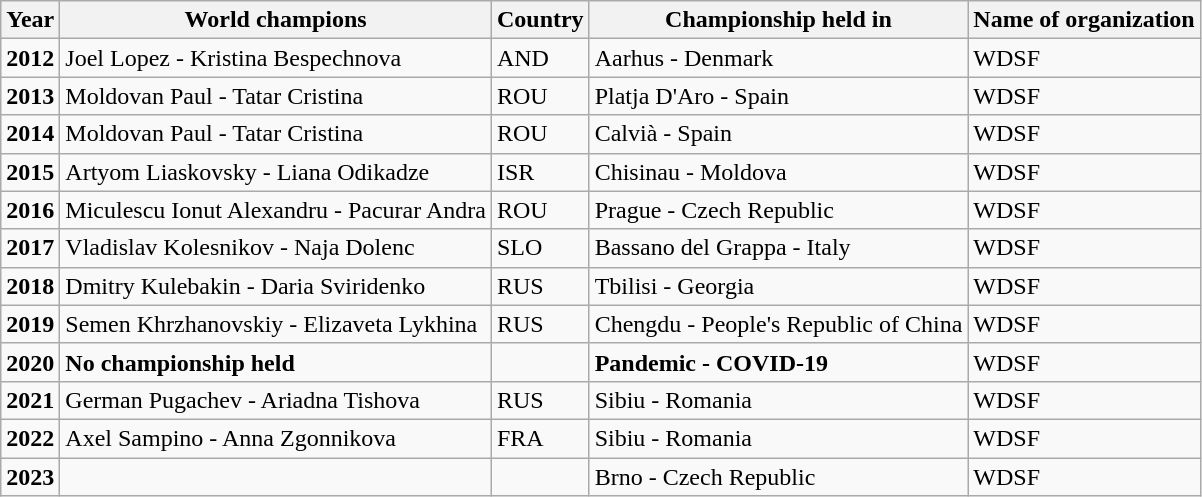<table class="wikitable">
<tr>
<th>Year</th>
<th>World champions</th>
<th>Country</th>
<th>Championship held in</th>
<th>Name of organization</th>
</tr>
<tr>
<td><strong>2012</strong></td>
<td>Joel Lopez - Kristina Bespechnova</td>
<td>AND</td>
<td>Aarhus - Denmark</td>
<td>WDSF</td>
</tr>
<tr>
<td><strong>2013</strong></td>
<td>Moldovan Paul - Tatar Cristina</td>
<td>ROU</td>
<td>Platja D'Aro - Spain</td>
<td>WDSF</td>
</tr>
<tr>
<td><strong>2014</strong></td>
<td>Moldovan Paul - Tatar Cristina</td>
<td>ROU</td>
<td>Calvià - Spain</td>
<td>WDSF</td>
</tr>
<tr>
<td><strong>2015</strong></td>
<td>Artyom Liaskovsky - Liana Odikadze</td>
<td>ISR</td>
<td>Chisinau - Moldova</td>
<td>WDSF</td>
</tr>
<tr>
<td><strong>2016</strong></td>
<td>Miculescu Ionut Alexandru - Pacurar Andra</td>
<td>ROU</td>
<td>Prague - Czech Republic</td>
<td>WDSF</td>
</tr>
<tr>
<td><strong>2017</strong></td>
<td>Vladislav Kolesnikov - Naja Dolenc</td>
<td>SLO</td>
<td>Bassano del Grappa - Italy</td>
<td>WDSF</td>
</tr>
<tr>
<td><strong>2018</strong></td>
<td>Dmitry Kulebakin - Daria Sviridenko</td>
<td>RUS</td>
<td>Tbilisi - Georgia</td>
<td>WDSF</td>
</tr>
<tr>
<td><strong>2019</strong></td>
<td>Semen Khrzhanovskiy - Elizaveta Lykhina</td>
<td>RUS</td>
<td>Chengdu - People's Republic of China</td>
<td>WDSF</td>
</tr>
<tr>
<td><strong>2020</strong></td>
<td><strong>No championship held</strong></td>
<td></td>
<td><strong>Pandemic - COVID-19</strong></td>
<td>WDSF</td>
</tr>
<tr>
<td><strong>2021</strong></td>
<td>German Pugachev - Ariadna Tishova</td>
<td>RUS</td>
<td>Sibiu - Romania</td>
<td>WDSF</td>
</tr>
<tr>
<td><strong>2022</strong></td>
<td>Axel Sampino - Anna Zgonnikova</td>
<td>FRA</td>
<td>Sibiu - Romania</td>
<td>WDSF</td>
</tr>
<tr>
<td><strong>2023</strong></td>
<td></td>
<td></td>
<td>Brno - Czech Republic</td>
<td>WDSF</td>
</tr>
</table>
